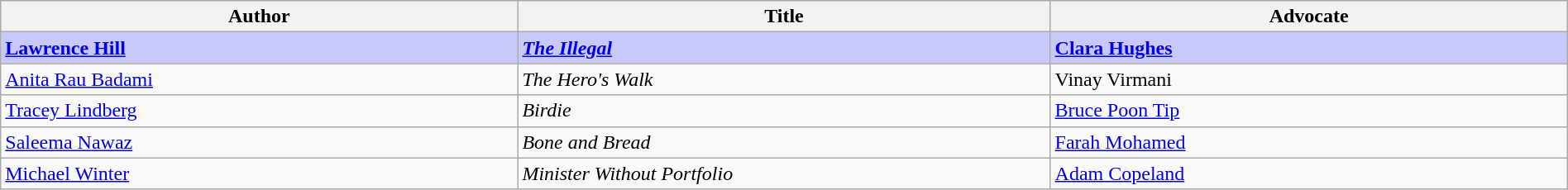<table class="wikitable" style="width:100%;">
<tr>
<th width=33%>Author</th>
<th width=34%>Title</th>
<th width=34%>Advocate</th>
</tr>
<tr>
<td style="background:#C8C8FA"><strong><a href='#'>Lawrence Hill</a></strong></td>
<td style="background:#C8C8FA"><strong><em><a href='#'>The Illegal</a></em></strong></td>
<td style="background:#C8C8FA"><strong><a href='#'>Clara Hughes</a></strong></td>
</tr>
<tr>
<td><a href='#'>Anita Rau Badami</a></td>
<td><em>The Hero's Walk</em></td>
<td>Vinay Virmani</td>
</tr>
<tr>
<td><a href='#'>Tracey Lindberg</a></td>
<td><em>Birdie</em></td>
<td><a href='#'>Bruce Poon Tip</a></td>
</tr>
<tr>
<td><a href='#'>Saleema Nawaz</a></td>
<td><em>Bone and Bread</em></td>
<td><a href='#'>Farah Mohamed</a></td>
</tr>
<tr>
<td><a href='#'>Michael Winter</a></td>
<td><em>Minister Without Portfolio</em></td>
<td><a href='#'>Adam Copeland</a></td>
</tr>
</table>
